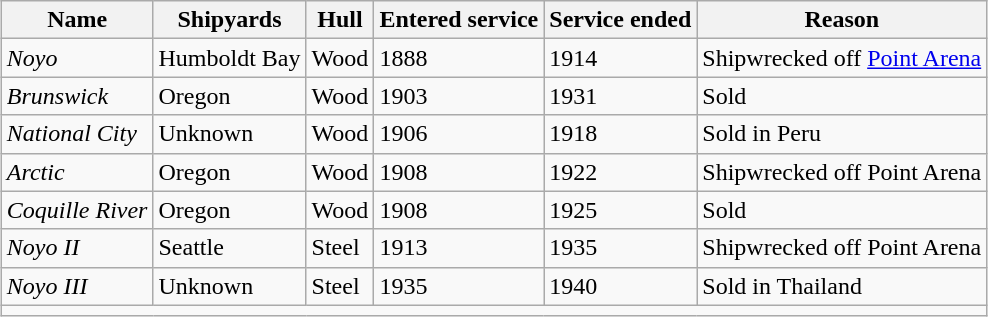<table class="wikitable" style="margin-left: auto; margin-right: auto;">
<tr>
<th>Name</th>
<th>Shipyards</th>
<th>Hull</th>
<th>Entered service</th>
<th>Service ended</th>
<th>Reason</th>
</tr>
<tr>
<td><em>Noyo</em></td>
<td>Humboldt Bay</td>
<td>Wood</td>
<td>1888</td>
<td>1914</td>
<td>Shipwrecked off <a href='#'>Point Arena</a></td>
</tr>
<tr>
<td><em>Brunswick</em></td>
<td>Oregon</td>
<td>Wood</td>
<td>1903</td>
<td>1931</td>
<td>Sold</td>
</tr>
<tr>
<td><em>National City</em></td>
<td>Unknown</td>
<td>Wood</td>
<td>1906</td>
<td>1918</td>
<td>Sold in Peru</td>
</tr>
<tr>
<td><em>Arctic</em></td>
<td>Oregon</td>
<td>Wood</td>
<td>1908</td>
<td>1922</td>
<td>Shipwrecked off Point Arena</td>
</tr>
<tr>
<td><em>Coquille River</em></td>
<td>Oregon</td>
<td>Wood</td>
<td>1908</td>
<td>1925</td>
<td>Sold</td>
</tr>
<tr>
<td><em>Noyo II</em></td>
<td>Seattle</td>
<td>Steel</td>
<td>1913</td>
<td>1935</td>
<td>Shipwrecked off Point Arena</td>
</tr>
<tr>
<td><em>Noyo III</em></td>
<td>Unknown</td>
<td>Steel</td>
<td>1935</td>
<td>1940</td>
<td>Sold in Thailand</td>
</tr>
<tr>
<td colspan="6"></td>
</tr>
</table>
